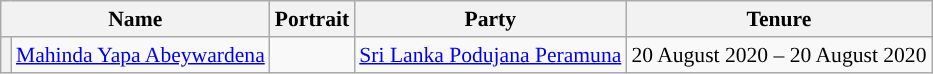<table class="wikitable" style="font-size:90%; text-align:center;">
<tr>
<th colspan="2">Name</th>
<th>Portrait</th>
<th>Party</th>
<th>Tenure</th>
</tr>
<tr>
<th rowspan="2" align="center" style="background:"></th>
<td rowspan="2"><a href='#'>Mahinda Yapa Abeywardena</a></td>
<td rowspan="2"></td>
<td rowspan="2"><a href='#'>Sri Lanka Podujana Peramuna</a></td>
<td rowspan="2">20 August 2020 – 20 August 2020</td>
</tr>
<tr>
</tr>
</table>
